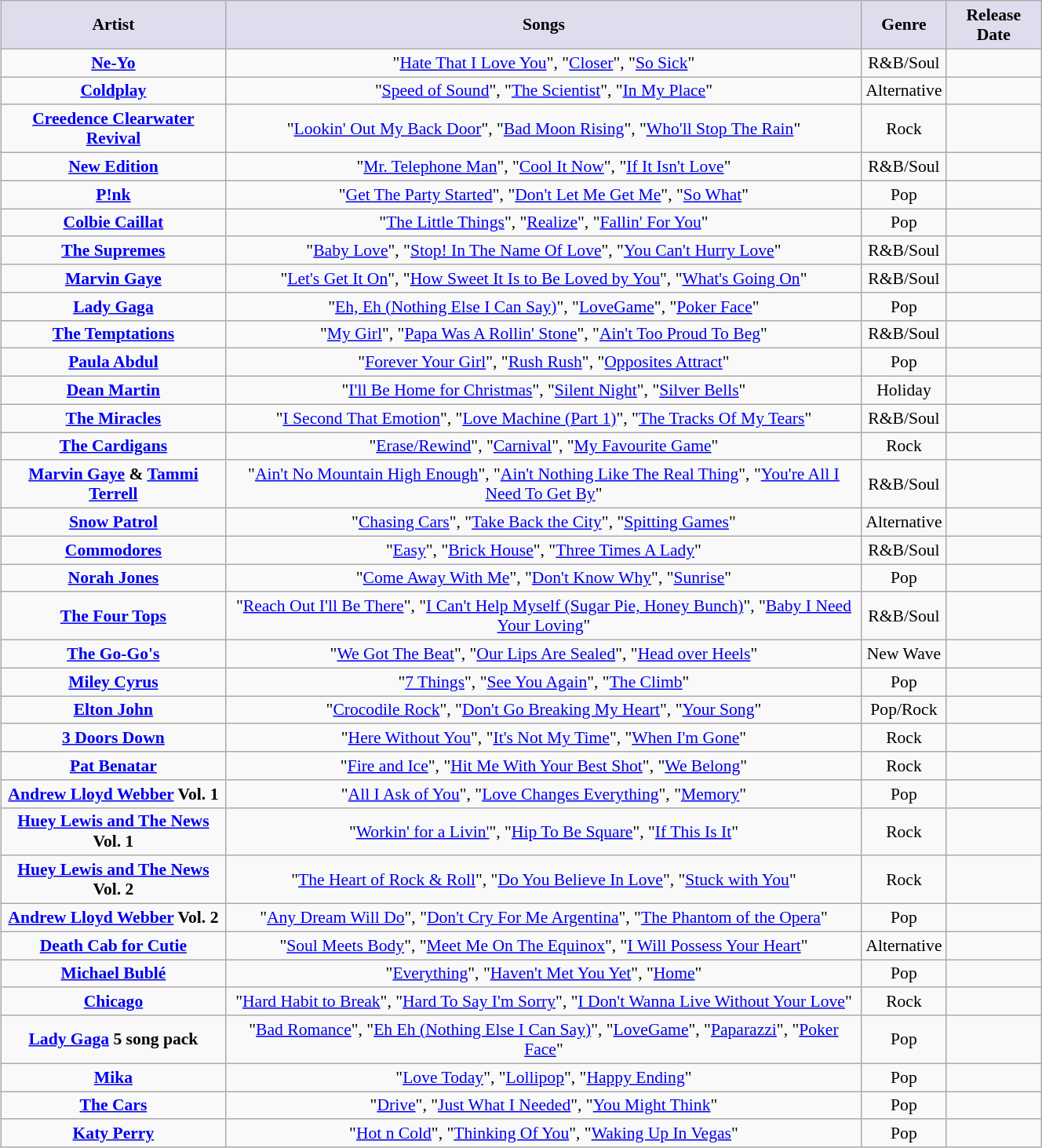<table class="wikitable sortable" style="font-size:90%; text-align:center; width:70%; margin: 5px;">
<tr>
<th style="background:#dde;">Artist</th>
<th style="background:#dde;">Songs</th>
<th style="background:#dde;">Genre</th>
<th style="background:#dde;">Release Date</th>
</tr>
<tr>
<td><strong><a href='#'>Ne-Yo</a></strong></td>
<td>"<a href='#'>Hate That I Love You</a>", "<a href='#'>Closer</a>", "<a href='#'>So Sick</a>"</td>
<td>R&B/Soul</td>
<td></td>
</tr>
<tr>
<td><strong><a href='#'>Coldplay</a></strong></td>
<td>"<a href='#'>Speed of Sound</a>", "<a href='#'>The Scientist</a>", "<a href='#'>In My Place</a>"</td>
<td>Alternative</td>
<td></td>
</tr>
<tr>
<td><strong><a href='#'>Creedence Clearwater Revival</a></strong></td>
<td>"<a href='#'>Lookin' Out My Back Door</a>", "<a href='#'>Bad Moon Rising</a>", "<a href='#'>Who'll Stop The Rain</a>"</td>
<td>Rock</td>
<td></td>
</tr>
<tr>
<td><strong><a href='#'>New Edition</a></strong></td>
<td>"<a href='#'>Mr. Telephone Man</a>", "<a href='#'>Cool It Now</a>", "<a href='#'>If It Isn't Love</a>"</td>
<td>R&B/Soul</td>
<td></td>
</tr>
<tr>
<td><strong><a href='#'>P!nk</a></strong></td>
<td>"<a href='#'>Get The Party Started</a>", "<a href='#'>Don't Let Me Get Me</a>", "<a href='#'>So What</a>"</td>
<td>Pop</td>
<td></td>
</tr>
<tr>
<td><strong><a href='#'>Colbie Caillat</a></strong></td>
<td>"<a href='#'>The Little Things</a>", "<a href='#'>Realize</a>", "<a href='#'>Fallin' For You</a>"</td>
<td>Pop</td>
<td></td>
</tr>
<tr>
<td><strong><a href='#'>The Supremes</a></strong></td>
<td>"<a href='#'>Baby Love</a>", "<a href='#'>Stop! In The Name Of Love</a>", "<a href='#'>You Can't Hurry Love</a>"</td>
<td>R&B/Soul</td>
<td></td>
</tr>
<tr>
<td><strong><a href='#'>Marvin Gaye</a></strong></td>
<td>"<a href='#'>Let's Get It On</a>", "<a href='#'>How Sweet It Is to Be Loved by You</a>", "<a href='#'>What's Going On</a>"</td>
<td>R&B/Soul</td>
<td></td>
</tr>
<tr>
<td><strong><a href='#'>Lady Gaga</a></strong></td>
<td>"<a href='#'>Eh, Eh (Nothing Else I Can Say)</a>", "<a href='#'>LoveGame</a>", "<a href='#'>Poker Face</a>"</td>
<td>Pop</td>
<td></td>
</tr>
<tr>
<td><strong><a href='#'>The Temptations</a></strong></td>
<td>"<a href='#'>My Girl</a>", "<a href='#'>Papa Was A Rollin' Stone</a>", "<a href='#'>Ain't Too Proud To Beg</a>"</td>
<td>R&B/Soul</td>
<td></td>
</tr>
<tr>
<td><strong><a href='#'>Paula Abdul</a></strong></td>
<td>"<a href='#'>Forever Your Girl</a>", "<a href='#'>Rush Rush</a>", "<a href='#'>Opposites Attract</a>"</td>
<td>Pop</td>
<td></td>
</tr>
<tr>
<td><strong><a href='#'>Dean Martin</a></strong></td>
<td>"<a href='#'>I'll Be Home for Christmas</a>", "<a href='#'>Silent Night</a>", "<a href='#'>Silver Bells</a>"</td>
<td>Holiday</td>
<td></td>
</tr>
<tr>
<td><strong><a href='#'>The Miracles</a></strong></td>
<td>"<a href='#'>I Second That Emotion</a>", "<a href='#'>Love Machine (Part 1)</a>", "<a href='#'>The Tracks Of My Tears</a>"</td>
<td>R&B/Soul</td>
<td></td>
</tr>
<tr>
<td><strong><a href='#'>The Cardigans</a></strong></td>
<td>"<a href='#'>Erase/Rewind</a>", "<a href='#'>Carnival</a>", "<a href='#'>My Favourite Game</a>"</td>
<td>Rock</td>
<td></td>
</tr>
<tr>
<td><strong><a href='#'>Marvin Gaye</a> & <a href='#'>Tammi Terrell</a></strong></td>
<td>"<a href='#'>Ain't No Mountain High Enough</a>", "<a href='#'>Ain't Nothing Like The Real Thing</a>", "<a href='#'>You're All I Need To Get By</a>"</td>
<td>R&B/Soul</td>
<td></td>
</tr>
<tr>
<td><strong><a href='#'>Snow Patrol</a></strong></td>
<td>"<a href='#'>Chasing Cars</a>", "<a href='#'>Take Back the City</a>", "<a href='#'>Spitting Games</a>"</td>
<td>Alternative</td>
<td></td>
</tr>
<tr>
<td><strong><a href='#'>Commodores</a></strong></td>
<td>"<a href='#'>Easy</a>", "<a href='#'>Brick House</a>", "<a href='#'>Three Times A Lady</a>"</td>
<td>R&B/Soul</td>
<td></td>
</tr>
<tr>
<td><strong><a href='#'>Norah Jones</a></strong></td>
<td>"<a href='#'>Come Away With Me</a>", "<a href='#'>Don't Know Why</a>", "<a href='#'>Sunrise</a>"</td>
<td>Pop</td>
<td></td>
</tr>
<tr>
<td><strong><a href='#'>The Four Tops</a></strong></td>
<td>"<a href='#'>Reach Out I'll Be There</a>", "<a href='#'>I Can't Help Myself (Sugar Pie, Honey Bunch)</a>", "<a href='#'>Baby I Need Your Loving</a>"</td>
<td>R&B/Soul</td>
<td></td>
</tr>
<tr>
<td><strong><a href='#'>The Go-Go's</a></strong></td>
<td>"<a href='#'>We Got The Beat</a>", "<a href='#'>Our Lips Are Sealed</a>", "<a href='#'>Head over Heels</a>"</td>
<td>New Wave</td>
<td></td>
</tr>
<tr>
<td><strong><a href='#'>Miley Cyrus</a></strong></td>
<td>"<a href='#'>7 Things</a>", "<a href='#'>See You Again</a>", "<a href='#'>The Climb</a>"</td>
<td>Pop</td>
<td></td>
</tr>
<tr>
<td><strong><a href='#'>Elton John</a></strong></td>
<td>"<a href='#'>Crocodile Rock</a>", "<a href='#'>Don't Go Breaking My Heart</a>", "<a href='#'>Your Song</a>"</td>
<td>Pop/Rock</td>
<td></td>
</tr>
<tr>
<td><strong><a href='#'>3 Doors Down</a></strong></td>
<td>"<a href='#'>Here Without You</a>", "<a href='#'>It's Not My Time</a>", "<a href='#'>When I'm Gone</a>"</td>
<td>Rock</td>
<td></td>
</tr>
<tr>
<td><strong><a href='#'>Pat Benatar</a></strong></td>
<td>"<a href='#'>Fire and Ice</a>", "<a href='#'>Hit Me With Your Best Shot</a>", "<a href='#'>We Belong</a>"</td>
<td>Rock</td>
<td></td>
</tr>
<tr>
<td><strong><a href='#'>Andrew Lloyd Webber</a> Vol. 1</strong></td>
<td>"<a href='#'>All I Ask of You</a>", "<a href='#'>Love Changes Everything</a>", "<a href='#'>Memory</a>"</td>
<td>Pop</td>
<td></td>
</tr>
<tr>
<td><strong><a href='#'>Huey Lewis and The News</a> Vol. 1</strong></td>
<td>"<a href='#'>Workin' for a Livin'</a>", "<a href='#'>Hip To Be Square</a>", "<a href='#'>If This Is It</a>"</td>
<td>Rock</td>
<td></td>
</tr>
<tr>
<td><strong><a href='#'>Huey Lewis and The News</a> Vol. 2</strong></td>
<td>"<a href='#'>The Heart of Rock & Roll</a>", "<a href='#'>Do You Believe In Love</a>", "<a href='#'>Stuck with You</a>"</td>
<td>Rock</td>
<td></td>
</tr>
<tr>
<td><strong><a href='#'>Andrew Lloyd Webber</a> Vol. 2</strong></td>
<td>"<a href='#'>Any Dream Will Do</a>", "<a href='#'>Don't Cry For Me Argentina</a>", "<a href='#'>The Phantom of the Opera</a>"</td>
<td>Pop</td>
<td></td>
</tr>
<tr>
<td><strong><a href='#'>Death Cab for Cutie</a></strong></td>
<td>"<a href='#'>Soul Meets Body</a>", "<a href='#'>Meet Me On The Equinox</a>", "<a href='#'>I Will Possess Your Heart</a>"</td>
<td>Alternative</td>
<td></td>
</tr>
<tr>
<td><strong><a href='#'>Michael Bublé</a></strong></td>
<td>"<a href='#'>Everything</a>", "<a href='#'>Haven't Met You Yet</a>", "<a href='#'>Home</a>"</td>
<td>Pop</td>
<td></td>
</tr>
<tr>
<td><strong><a href='#'>Chicago</a></strong></td>
<td>"<a href='#'>Hard Habit to Break</a>", "<a href='#'>Hard To Say I'm Sorry</a>", "<a href='#'>I Don't Wanna Live Without Your Love</a>"</td>
<td>Rock</td>
<td></td>
</tr>
<tr>
<td><strong><a href='#'>Lady Gaga</a> 5 song pack</strong></td>
<td>"<a href='#'>Bad Romance</a>", "<a href='#'>Eh Eh (Nothing Else I Can Say)</a>", "<a href='#'>LoveGame</a>", "<a href='#'>Paparazzi</a>", "<a href='#'>Poker Face</a>"</td>
<td>Pop</td>
<td></td>
</tr>
<tr>
<td><strong><a href='#'>Mika</a></strong></td>
<td>"<a href='#'>Love Today</a>", "<a href='#'>Lollipop</a>", "<a href='#'>Happy Ending</a>"</td>
<td>Pop</td>
<td></td>
</tr>
<tr>
<td><strong><a href='#'>The Cars</a></strong></td>
<td>"<a href='#'>Drive</a>", "<a href='#'>Just What I Needed</a>", "<a href='#'>You Might Think</a>"</td>
<td>Pop</td>
<td></td>
</tr>
<tr>
<td><strong><a href='#'>Katy Perry</a></strong></td>
<td>"<a href='#'>Hot n Cold</a>", "<a href='#'>Thinking Of You</a>", "<a href='#'>Waking Up In Vegas</a>"</td>
<td>Pop</td>
<td></td>
</tr>
</table>
